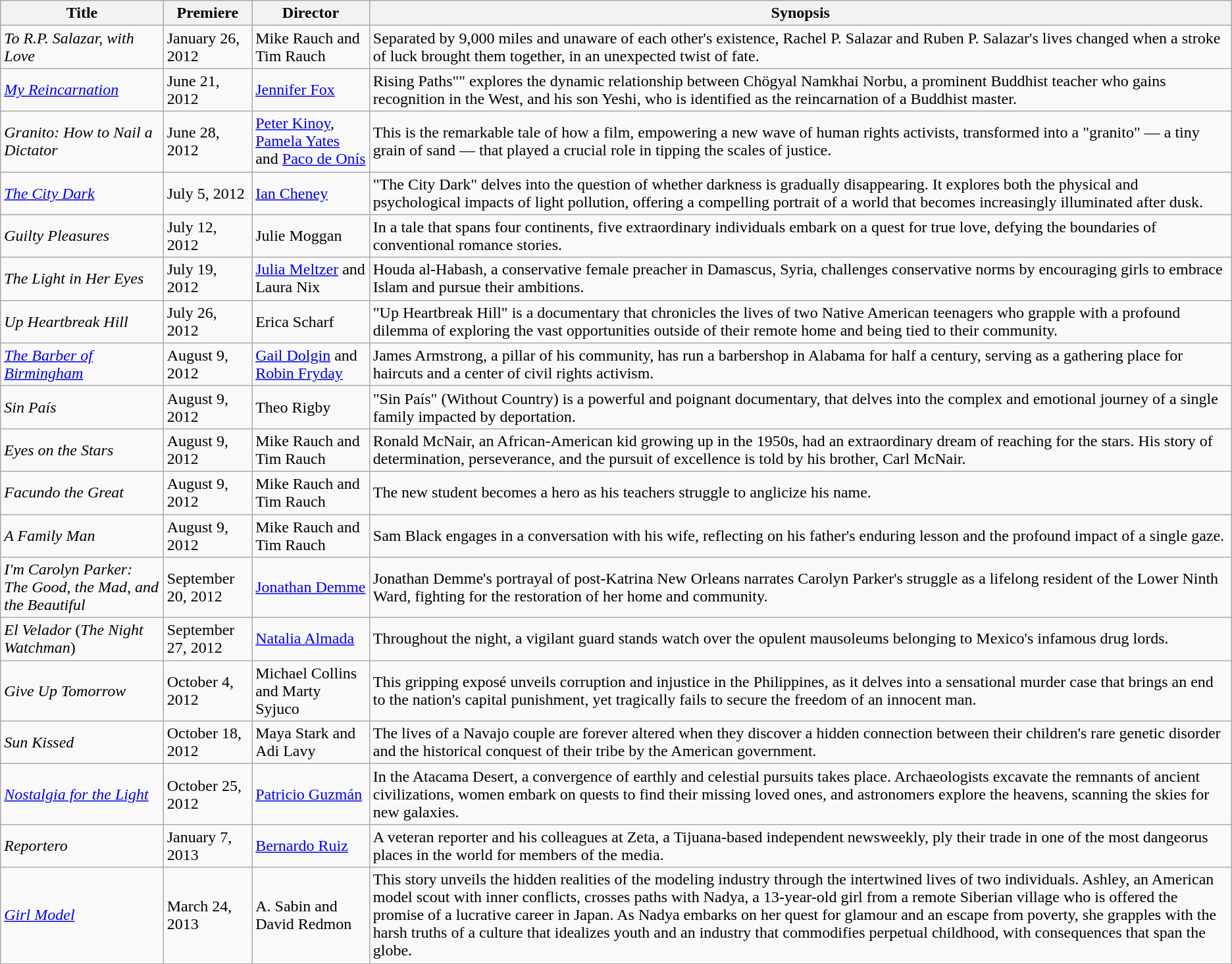<table class="wikitable sortable">
<tr>
<th>Title</th>
<th>Premiere</th>
<th>Director</th>
<th>Synopsis</th>
</tr>
<tr>
<td><em>To R.P. Salazar, with Love</em></td>
<td>January 26, 2012</td>
<td>Mike Rauch and Tim Rauch</td>
<td>Separated by 9,000 miles and unaware of each other's existence, Rachel P. Salazar and Ruben P. Salazar's lives changed when a stroke of luck brought them together, in an unexpected twist of fate.</td>
</tr>
<tr>
<td><em><a href='#'>My Reincarnation</a></em></td>
<td>June 21, 2012</td>
<td><a href='#'>Jennifer Fox</a></td>
<td>Rising Paths"" explores the dynamic relationship between Chögyal Namkhai Norbu, a prominent Buddhist teacher who gains recognition in the West, and his son Yeshi, who is identified as the reincarnation of a Buddhist master.</td>
</tr>
<tr>
<td><em>Granito: How to Nail a Dictator</em></td>
<td>June 28, 2012</td>
<td><a href='#'>Peter Kinoy</a>, <a href='#'>Pamela Yates</a> and <a href='#'>Paco de Onís</a></td>
<td>This is the remarkable tale of how a film, empowering a new wave of human rights activists, transformed into a "granito" — a tiny grain of sand — that played a crucial role in tipping the scales of justice.</td>
</tr>
<tr>
<td><em><a href='#'>The City Dark</a></em></td>
<td>July 5, 2012</td>
<td><a href='#'>Ian Cheney</a></td>
<td>"The City Dark" delves into the question of whether darkness is gradually disappearing. It explores both the physical and psychological impacts of light pollution, offering a compelling portrait of a world that becomes increasingly illuminated after dusk.</td>
</tr>
<tr>
<td><em>Guilty Pleasures</em></td>
<td>July 12, 2012</td>
<td>Julie Moggan</td>
<td>In a tale that spans four continents, five extraordinary individuals embark on a quest for true love, defying the boundaries of conventional romance stories.</td>
</tr>
<tr>
<td><em>The Light in Her Eyes</em></td>
<td>July 19, 2012</td>
<td><a href='#'>Julia Meltzer</a> and Laura Nix</td>
<td>Houda al-Habash, a conservative female preacher in Damascus, Syria, challenges conservative norms by encouraging girls to embrace Islam and pursue their ambitions.</td>
</tr>
<tr>
<td><em>Up Heartbreak Hill</em></td>
<td>July 26, 2012</td>
<td>Erica Scharf</td>
<td>"Up Heartbreak Hill" is a documentary that chronicles the lives of two Native American teenagers who grapple with a profound dilemma of exploring the vast opportunities outside of their remote home and being tied to their community.</td>
</tr>
<tr>
<td><em><a href='#'>The Barber of Birmingham</a></em></td>
<td>August 9, 2012</td>
<td><a href='#'>Gail Dolgin</a> and <a href='#'>Robin Fryday</a></td>
<td>James Armstrong, a pillar of his community, has run a barbershop in Alabama for half a century, serving as a gathering place for haircuts and a center of civil rights activism.</td>
</tr>
<tr>
<td><em>Sin País</em></td>
<td>August 9, 2012</td>
<td>Theo Rigby</td>
<td>"Sin País" (Without Country) is a powerful and poignant documentary, that delves into the complex and emotional journey of a single family impacted by deportation.</td>
</tr>
<tr>
<td><em>Eyes on the Stars</em></td>
<td>August 9, 2012</td>
<td>Mike Rauch and Tim Rauch</td>
<td>Ronald McNair, an African-American kid growing up in the 1950s, had an extraordinary dream of reaching for the stars. His story of determination, perseverance, and the pursuit of excellence is told by his brother, Carl McNair.</td>
</tr>
<tr>
<td><em>Facundo the Great</em></td>
<td>August 9, 2012</td>
<td>Mike Rauch and Tim Rauch</td>
<td>The new student becomes a hero as his teachers struggle to anglicize his name.</td>
</tr>
<tr>
<td><em>A Family Man</em></td>
<td>August 9, 2012</td>
<td>Mike Rauch and Tim Rauch</td>
<td>Sam Black engages in a conversation with his wife, reflecting on his father's enduring lesson and the profound impact of a single gaze.</td>
</tr>
<tr>
<td><em>I'm Carolyn Parker: The Good, the Mad, and the Beautiful</em></td>
<td>September 20, 2012</td>
<td><a href='#'>Jonathan Demme</a></td>
<td>Jonathan Demme's portrayal of post-Katrina New Orleans narrates Carolyn Parker's struggle as a lifelong resident of the Lower Ninth Ward, fighting for the restoration of her home and community.</td>
</tr>
<tr>
<td><em>El Velador</em> (<em>The Night Watchman</em>)</td>
<td>September 27, 2012</td>
<td><a href='#'>Natalia Almada</a></td>
<td>Throughout the night, a vigilant guard stands watch over the opulent mausoleums belonging to Mexico's infamous drug lords.</td>
</tr>
<tr>
<td><em>Give Up Tomorrow</em></td>
<td>October 4, 2012</td>
<td>Michael Collins and Marty Syjuco</td>
<td>This gripping exposé unveils corruption and injustice in the Philippines, as it delves into a sensational murder case that brings an end to the nation's capital punishment, yet tragically fails to secure the freedom of an innocent man.</td>
</tr>
<tr>
<td><em>Sun Kissed</em></td>
<td>October 18, 2012</td>
<td>Maya Stark and Adi Lavy</td>
<td>The lives of a Navajo couple are forever altered when they discover a hidden connection between their children's rare genetic disorder and the historical conquest of their tribe by the American government.</td>
</tr>
<tr>
<td><em><a href='#'>Nostalgia for the Light</a></em></td>
<td>October 25, 2012</td>
<td><a href='#'>Patricio Guzmán</a></td>
<td>In the Atacama Desert, a convergence of earthly and celestial pursuits takes place. Archaeologists excavate the remnants of ancient civilizations, women embark on quests to find their missing loved ones, and astronomers explore the heavens, scanning the skies for new galaxies.</td>
</tr>
<tr>
<td><em>Reportero</em></td>
<td>January 7, 2013</td>
<td><a href='#'>Bernardo Ruiz</a></td>
<td>A veteran reporter and his colleagues at Zeta, a Tijuana-based independent newsweekly, ply their trade in one of the most dangeorus places in the world for members of the media.</td>
</tr>
<tr>
<td><em><a href='#'>Girl Model</a></em></td>
<td>March 24, 2013</td>
<td>A. Sabin and David Redmon</td>
<td>This story unveils the hidden realities of the modeling industry through the intertwined lives of two individuals. Ashley, an American model scout with inner conflicts, crosses paths with Nadya, a 13-year-old girl from a remote Siberian village who is offered the promise of a lucrative career in Japan. As Nadya embarks on her quest for glamour and an escape from poverty, she grapples with the harsh truths of a culture that idealizes youth and an industry that commodifies perpetual childhood, with consequences that span the globe.</td>
</tr>
</table>
